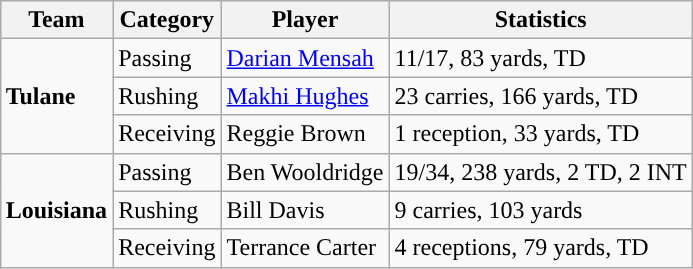<table class="wikitable" style="float: right;">
<tr>
<th>Team</th>
<th>Category</th>
<th>Player</th>
<th>Statistics</th>
</tr>
<tr>
<td rowspan=3><strong>Tulane</strong></td>
<td>Passing</td>
<td><a href='#'>Darian Mensah</a></td>
<td>11/17, 83 yards, TD</td>
</tr>
<tr>
<td>Rushing</td>
<td><a href='#'>Makhi Hughes</a></td>
<td>23 carries, 166 yards, TD</td>
</tr>
<tr>
<td>Receiving</td>
<td>Reggie Brown</td>
<td>1 reception, 33 yards, TD</td>
</tr>
<tr>
<td rowspan=3><strong>Louisiana</strong></td>
<td>Passing</td>
<td>Ben Wooldridge</td>
<td>19/34, 238 yards, 2 TD, 2 INT</td>
</tr>
<tr>
<td>Rushing</td>
<td>Bill Davis</td>
<td>9 carries, 103 yards</td>
</tr>
<tr>
<td>Receiving</td>
<td>Terrance Carter</td>
<td>4 receptions, 79 yards, TD</td>
</tr>
</table>
